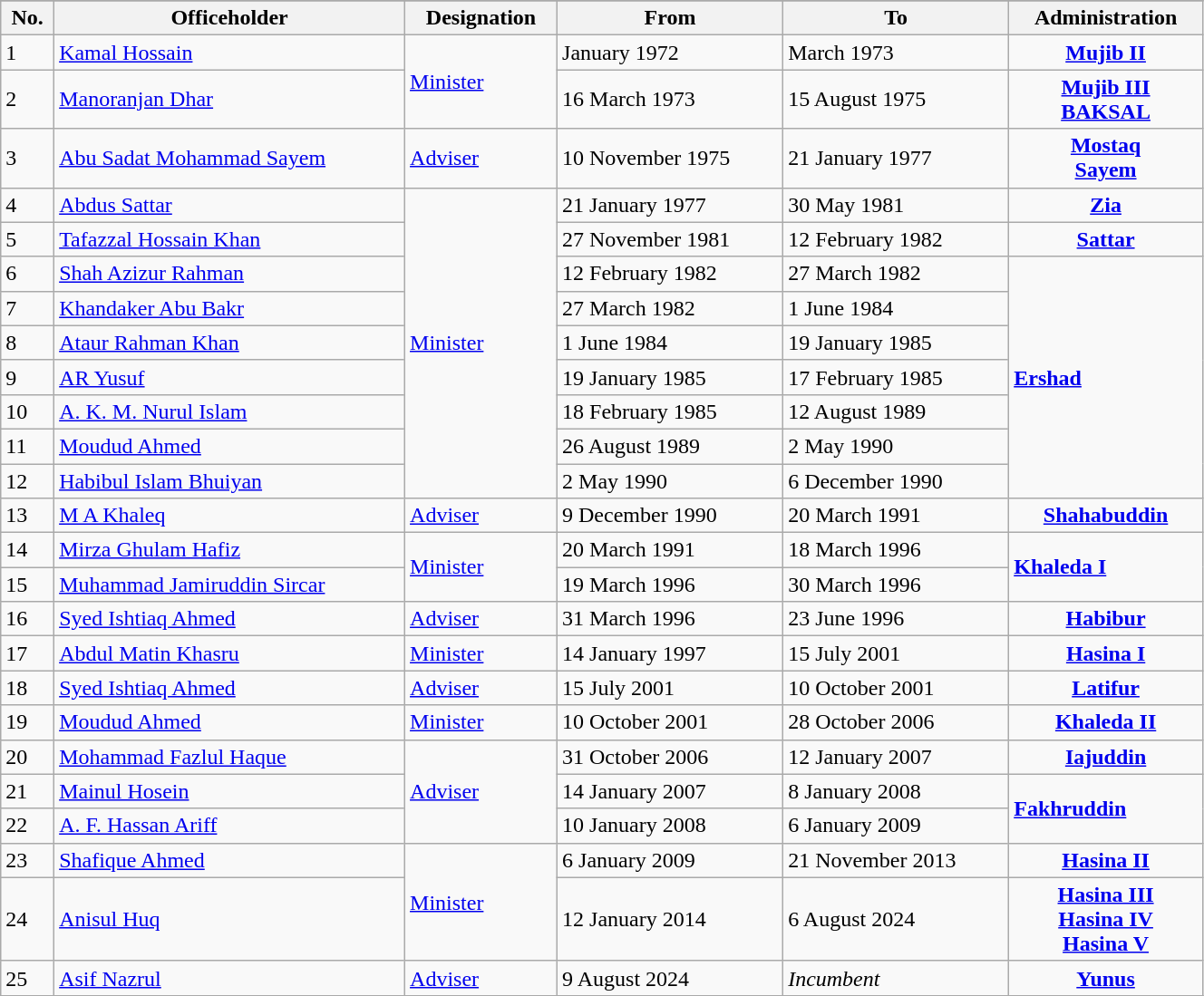<table class="wikitable sortable" style="width:70%;">
<tr align=center>
</tr>
<tr>
<th align=center>No.</th>
<th align=center>Officeholder</th>
<th align=center>Designation</th>
<th align=center>From</th>
<th align=center>To</th>
<th align=center>Administration</th>
</tr>
<tr>
<td>1</td>
<td><a href='#'>Kamal Hossain</a></td>
<td rowspan="2"><a href='#'>Minister</a></td>
<td>January 1972</td>
<td>March 1973</td>
<td style="background:linear-gradient(to bottom,  50%,  50%); text-align:center;"><strong><a href='#'>Mujib II</a></strong></td>
</tr>
<tr>
<td>2</td>
<td><a href='#'>Manoranjan Dhar</a></td>
<td>16 March 1973</td>
<td>15 August 1975</td>
<td style="background:linear-gradient(to bottom,  50%,  50%); text-align:center;"><strong><a href='#'>Mujib III</a><br><a href='#'>BAKSAL</a></strong></td>
</tr>
<tr>
<td>3</td>
<td><a href='#'>Abu Sadat Mohammad Sayem</a></td>
<td><a href='#'>Adviser</a></td>
<td>10 November 1975</td>
<td>21 January 1977</td>
<td style="background:linear-gradient(to bottom,  50%,  50%); text-align:center;"><strong><a href='#'>Mostaq</a><br><a href='#'>Sayem</a></strong></td>
</tr>
<tr>
<td>4</td>
<td><a href='#'>Abdus Sattar</a></td>
<td rowspan="9"><a href='#'>Minister</a></td>
<td>21 January 1977</td>
<td>30 May 1981</td>
<td style="background:linear-gradient(to bottom,  50%,  50%); text-align:center;"><strong><a href='#'>Zia</a></strong></td>
</tr>
<tr>
<td>5</td>
<td><a href='#'>Tafazzal Hossain Khan</a></td>
<td>27 November 1981</td>
<td>12 February 1982</td>
<td style="background:linear-gradient(to bottom,  50%,  50%); text-align:center;"><strong><a href='#'>Sattar</a></strong></td>
</tr>
<tr>
<td>6</td>
<td><a href='#'>Shah Azizur Rahman</a></td>
<td>12 February 1982</td>
<td>27 March 1982</td>
<td rowspan="7"><strong><a href='#'>Ershad</a></strong></td>
</tr>
<tr>
<td>7</td>
<td><a href='#'>Khandaker Abu Bakr</a></td>
<td>27 March 1982</td>
<td>1 June 1984</td>
</tr>
<tr>
<td>8</td>
<td><a href='#'>Ataur Rahman Khan</a></td>
<td>1 June 1984</td>
<td>19 January 1985</td>
</tr>
<tr>
<td>9</td>
<td><a href='#'>AR Yusuf</a></td>
<td>19 January 1985</td>
<td>17 February 1985</td>
</tr>
<tr>
<td>10</td>
<td><a href='#'>A. K. M. Nurul Islam</a></td>
<td>18 February 1985</td>
<td>12 August 1989</td>
</tr>
<tr>
<td>11</td>
<td><a href='#'>Moudud Ahmed</a></td>
<td>26 August 1989</td>
<td>2 May 1990</td>
</tr>
<tr>
<td>12</td>
<td><a href='#'>Habibul Islam Bhuiyan</a></td>
<td>2 May 1990</td>
<td>6 December 1990</td>
</tr>
<tr>
<td>13</td>
<td><a href='#'>M A Khaleq</a></td>
<td><a href='#'>Adviser</a></td>
<td>9 December 1990</td>
<td>20 March 1991</td>
<td style="background:linear-gradient(to bottom,  50%,  50%); text-align:center;"><strong><a href='#'>Shahabuddin</a></strong></td>
</tr>
<tr>
<td>14</td>
<td><a href='#'>Mirza Ghulam Hafiz</a></td>
<td rowspan="2"><a href='#'>Minister</a></td>
<td>20 March 1991</td>
<td>18 March 1996</td>
<td rowspan="2"><strong><a href='#'>Khaleda I</a></strong></td>
</tr>
<tr>
<td>15</td>
<td><a href='#'>Muhammad Jamiruddin Sircar</a></td>
<td>19 March 1996</td>
<td>30 March 1996</td>
</tr>
<tr>
<td>16</td>
<td><a href='#'>Syed Ishtiaq Ahmed</a></td>
<td><a href='#'>Adviser</a></td>
<td>31 March 1996</td>
<td>23 June 1996</td>
<td style="background:linear-gradient(to bottom,  50%,  50%); text-align:center;"><strong><a href='#'>Habibur</a></strong></td>
</tr>
<tr>
<td>17</td>
<td><a href='#'>Abdul Matin Khasru</a></td>
<td><a href='#'>Minister</a></td>
<td>14 January 1997</td>
<td>15 July 2001</td>
<td style="background:linear-gradient(to bottom,  50%,  50%); text-align:center;"><strong><a href='#'>Hasina I</a></strong></td>
</tr>
<tr>
<td>18</td>
<td><a href='#'>Syed Ishtiaq Ahmed</a></td>
<td><a href='#'>Adviser</a></td>
<td>15 July 2001</td>
<td>10 October 2001</td>
<td style="background:linear-gradient(to bottom,  50%,  50%); text-align:center;"><strong><a href='#'>Latifur</a></strong></td>
</tr>
<tr>
<td>19</td>
<td><a href='#'>Moudud Ahmed</a></td>
<td><a href='#'>Minister</a></td>
<td>10 October 2001</td>
<td>28 October 2006</td>
<td style="background:linear-gradient(to bottom,  50%,  50%); text-align:center;"><strong><a href='#'>Khaleda II</a></strong></td>
</tr>
<tr>
<td>20</td>
<td><a href='#'>Mohammad Fazlul Haque</a></td>
<td rowspan="3"><a href='#'>Adviser</a></td>
<td>31 October 2006</td>
<td>12 January 2007</td>
<td style="background:linear-gradient(to bottom,  50%,  50%); text-align:center;"><strong><a href='#'>Iajuddin</a></strong></td>
</tr>
<tr>
<td>21</td>
<td><a href='#'>Mainul Hosein</a></td>
<td>14 January 2007</td>
<td>8 January 2008</td>
<td rowspan="2"><strong><a href='#'>Fakhruddin</a></strong></td>
</tr>
<tr>
<td>22</td>
<td><a href='#'>A. F. Hassan Ariff</a></td>
<td>10 January 2008</td>
<td>6 January 2009</td>
</tr>
<tr>
<td>23</td>
<td><a href='#'>Shafique Ahmed</a></td>
<td rowspan="2"><a href='#'>Minister</a></td>
<td>6 January 2009</td>
<td>21 November 2013</td>
<td style="background:linear-gradient(to bottom,  50%,  50%); text-align:center;"><strong><a href='#'>Hasina II</a></strong></td>
</tr>
<tr>
<td>24</td>
<td><a href='#'>Anisul Huq</a></td>
<td>12 January 2014</td>
<td>6 August 2024</td>
<td style="background:linear-gradient(to bottom,  50%,  50%); text-align:center;"><strong><a href='#'>Hasina III</a><br><a href='#'>Hasina IV</a><br><a href='#'>Hasina V</a></strong></td>
</tr>
<tr>
<td>25</td>
<td><a href='#'>Asif Nazrul</a></td>
<td><a href='#'>Adviser</a></td>
<td>9 August 2024</td>
<td><em>Incumbent</em></td>
<td style="background:linear-gradient(to bottom,  50%,  50%); text-align:center;"><strong><a href='#'>Yunus</a></strong></td>
</tr>
<tr>
</tr>
</table>
